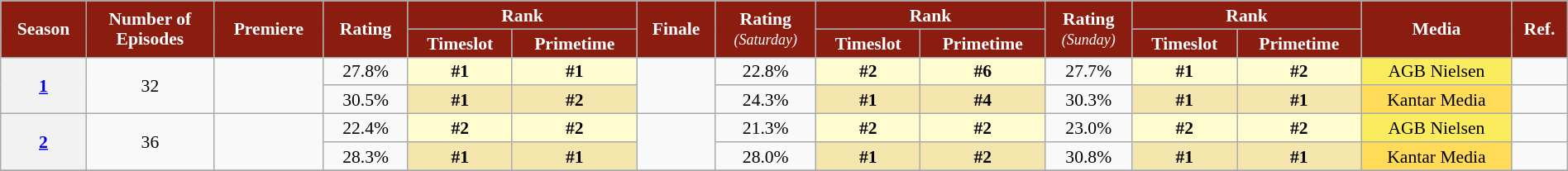<table class="wikitable" style="text-align:center; background:#f9f9f9; font-size:90%; line-height:16px;" width="100%">
<tr>
<th style="background:#8b1c10; color:white;" rowspan="2">Season</th>
<th style="background:#8b1c10; color:white;" rowspan="2">Number of<br>Episodes</th>
<th style="background:#8b1c10; color:white;" rowspan="2">Premiere</th>
<th style="background:#8b1c10; color:white;" rowspan="2">Rating</th>
<th style="background:#8b1c10; color:white;" colspan="2">Rank</th>
<th style="background:#8b1c10; color:white;" rowspan="2">Finale</th>
<td style="background:#8b1c10; color:white;" rowspan="2"><strong>Rating</strong><br><em><small>(Saturday)</small></em></td>
<th style="background:#8b1c10; color:white;" colspan="2">Rank</th>
<td style="background:#8b1c10; color:white;" rowspan="2"><strong>Rating</strong><br><em><small>(Sunday)</small></em></td>
<th style="background:#8b1c10; color:white;" colspan="2">Rank</th>
<th style="background:#8b1c10; color:white;" rowspan="2">Media</th>
<th style="background:#8b1c10; color:white;" rowspan="2">Ref.</th>
</tr>
<tr>
<th style="background:#8b1c10; color:white;">Timeslot</th>
<th style="background:#8b1c10; color:white;">Primetime</th>
<th style="background:#8b1c10; color:white;">Timeslot</th>
<th style="background:#8b1c10; color:white;">Primetime</th>
<th style="background:#8b1c10; color:white;">Timeslot</th>
<th style="background:#8b1c10; color:white;">Primetime</th>
</tr>
<tr>
<th rowspan="2"><a href='#'><span>1</span></a></th>
<td rowspan="2">32</td>
<td rowspan="2"></td>
<td>27.8%</td>
<th style="background:#FFFDD0">#1</th>
<th style="background:#FFFDD0">#1</th>
<td rowspan="2"></td>
<td>22.8%</td>
<th style="background:#FFFDD0">#2</th>
<th style="background:#FFFDD0">#6</th>
<td>27.7%</td>
<th style="background:#FFFDD0">#1</th>
<th style="background:#FFFDD0">#2</th>
<td style="background:#FBEC5D">AGB Nielsen</td>
<td></td>
</tr>
<tr>
<td>30.5%</td>
<th style="background:#F3E5AB">#1</th>
<th style="background:#F3E5AB">#2</th>
<td>24.3%</td>
<th style="background:#F3E5AB">#1</th>
<th style="background:#F3E5AB">#4</th>
<td>30.3%</td>
<th style="background:#F3E5AB">#1</th>
<th style="background:#F3E5AB">#1</th>
<td style="background:#FFDB58">Kantar Media</td>
<td></td>
</tr>
<tr>
<th rowspan="2"><a href='#'><span>2</span></a></th>
<td rowspan="2">36</td>
<td rowspan="2"></td>
<td>22.4%</td>
<th style="background:#FFFDD0">#2</th>
<th style="background:#FFFDD0">#2</th>
<td rowspan="2"></td>
<td>21.3%</td>
<th style="background:#FFFDD0">#2</th>
<th style="background:#FFFDD0">#2</th>
<td>23.0%</td>
<th style="background:#FFFDD0">#2</th>
<th style="background:#FFFDD0">#2</th>
<td style="background:#FBEC5D">AGB Nielsen</td>
<td></td>
</tr>
<tr>
<td>28.3%</td>
<th style="background:#F3E5AB">#1</th>
<th style="background:#F3E5AB">#1</th>
<td>28.0%</td>
<th style="background:#F3E5AB">#1</th>
<th style="background:#F3E5AB">#2</th>
<td>30.8%</td>
<th style="background:#F3E5AB">#1</th>
<th style="background:#F3E5AB">#1</th>
<td style="background:#FFDB58">Kantar Media</td>
<td></td>
</tr>
<tr>
</tr>
</table>
